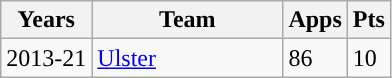<table class="wikitable" style="text-align:left;">
<tr>
<th>Years</th>
<th width=120px>Team</th>
<th>Apps</th>
<th>Pts</th>
</tr>
<tr>
<td>2013-21</td>
<td><a href='#'>Ulster</a></td>
<td>86</td>
<td>10</td>
</tr>
</table>
